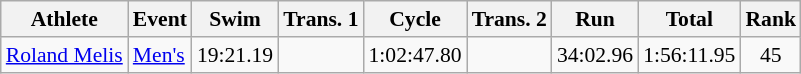<table class=wikitable style=font-size:90%;text-align:center>
<tr>
<th>Athlete</th>
<th>Event</th>
<th>Swim</th>
<th>Trans. 1</th>
<th>Cycle</th>
<th>Trans. 2</th>
<th>Run</th>
<th>Total</th>
<th>Rank</th>
</tr>
<tr>
<td align=left><a href='#'>Roland Melis</a></td>
<td align=left><a href='#'>Men's</a></td>
<td>19:21.19</td>
<td></td>
<td>1:02:47.80</td>
<td></td>
<td>34:02.96</td>
<td>1:56:11.95</td>
<td>45</td>
</tr>
</table>
